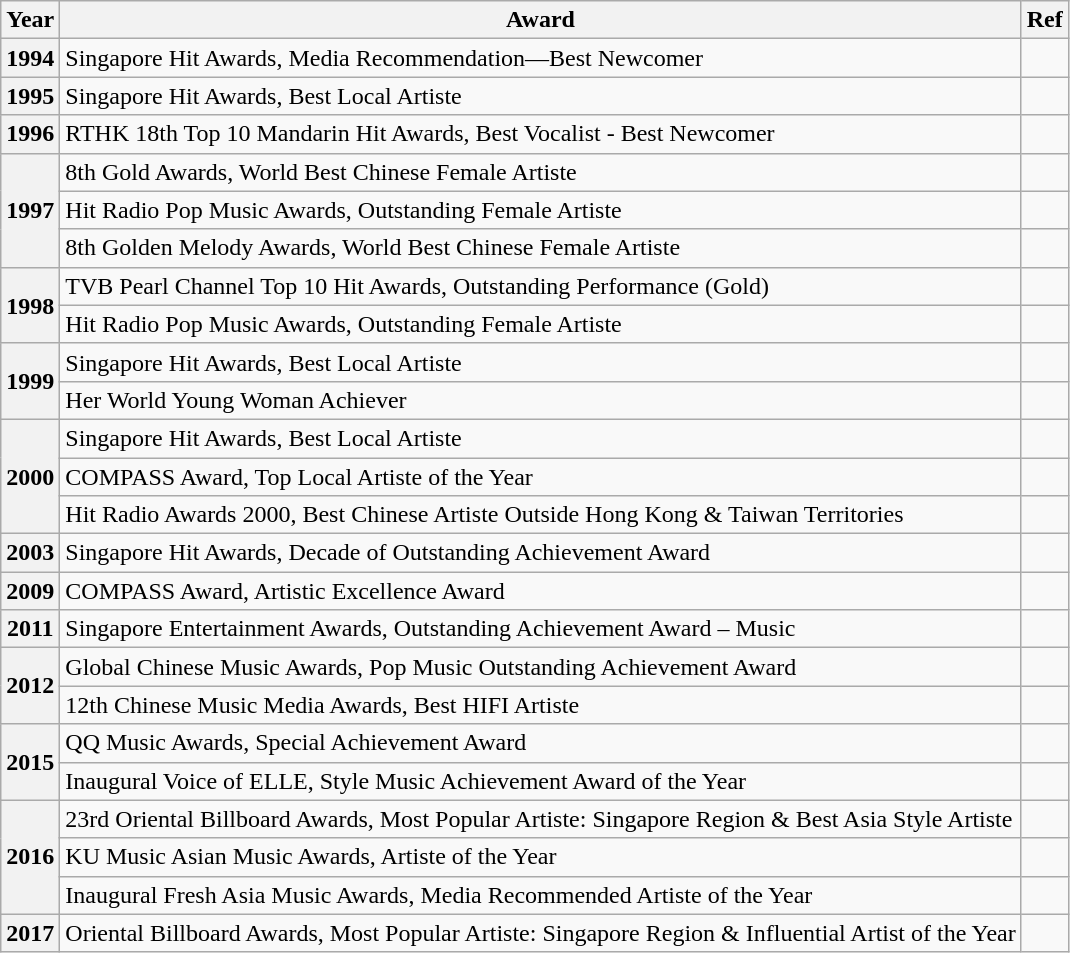<table class="wikitable sortable">
<tr>
<th>Year</th>
<th>Award</th>
<th class="unsortable">Ref</th>
</tr>
<tr>
<th>1994</th>
<td>Singapore Hit Awards, Media Recommendation—Best Newcomer</td>
<td></td>
</tr>
<tr>
<th>1995</th>
<td>Singapore Hit Awards, Best Local Artiste</td>
<td></td>
</tr>
<tr>
<th>1996</th>
<td>RTHK 18th Top 10 Mandarin Hit Awards, Best Vocalist - Best Newcomer</td>
<td></td>
</tr>
<tr>
<th rowspan="3">1997</th>
<td>8th Gold Awards, World Best Chinese Female Artiste</td>
<td></td>
</tr>
<tr>
<td>Hit Radio Pop Music Awards, Outstanding Female Artiste</td>
<td></td>
</tr>
<tr>
<td>8th Golden Melody Awards, World Best Chinese Female Artiste</td>
<td></td>
</tr>
<tr>
<th rowspan="2">1998</th>
<td>TVB Pearl Channel Top 10 Hit Awards, Outstanding Performance (Gold)</td>
<td></td>
</tr>
<tr>
<td>Hit Radio Pop Music Awards, Outstanding Female Artiste</td>
<td></td>
</tr>
<tr>
<th rowspan="2">1999</th>
<td>Singapore Hit Awards, Best Local Artiste</td>
<td></td>
</tr>
<tr>
<td>Her World Young Woman Achiever</td>
<td></td>
</tr>
<tr>
<th rowspan="3">2000</th>
<td>Singapore Hit Awards, Best Local Artiste</td>
<td></td>
</tr>
<tr>
<td>COMPASS Award, Top Local Artiste of the Year</td>
<td></td>
</tr>
<tr>
<td>Hit Radio Awards 2000, Best Chinese Artiste Outside Hong Kong & Taiwan Territories</td>
<td></td>
</tr>
<tr>
<th>2003</th>
<td>Singapore Hit Awards, Decade of Outstanding Achievement Award</td>
<td></td>
</tr>
<tr>
<th>2009</th>
<td>COMPASS Award, Artistic Excellence Award</td>
<td></td>
</tr>
<tr>
<th>2011</th>
<td>Singapore Entertainment Awards, Outstanding Achievement Award – Music</td>
<td></td>
</tr>
<tr>
<th rowspan="2">2012</th>
<td>Global Chinese Music Awards, Pop Music Outstanding Achievement Award</td>
<td></td>
</tr>
<tr>
<td>12th Chinese Music Media Awards, Best HIFI Artiste</td>
<td></td>
</tr>
<tr>
<th rowspan="2">2015</th>
<td>QQ Music Awards, Special Achievement Award</td>
<td></td>
</tr>
<tr>
<td>Inaugural Voice of ELLE, Style Music Achievement Award of the Year</td>
<td></td>
</tr>
<tr>
<th rowspan="3">2016</th>
<td>23rd Oriental Billboard Awards, Most Popular Artiste: Singapore Region & Best Asia Style Artiste</td>
<td></td>
</tr>
<tr>
<td>KU Music Asian Music Awards, Artiste of the Year</td>
<td></td>
</tr>
<tr>
<td>Inaugural Fresh Asia Music Awards, Media Recommended Artiste of the Year</td>
<td></td>
</tr>
<tr>
<th>2017</th>
<td>Oriental Billboard Awards, Most Popular Artiste: Singapore Region & Influential Artist of the Year</td>
<td></td>
</tr>
</table>
